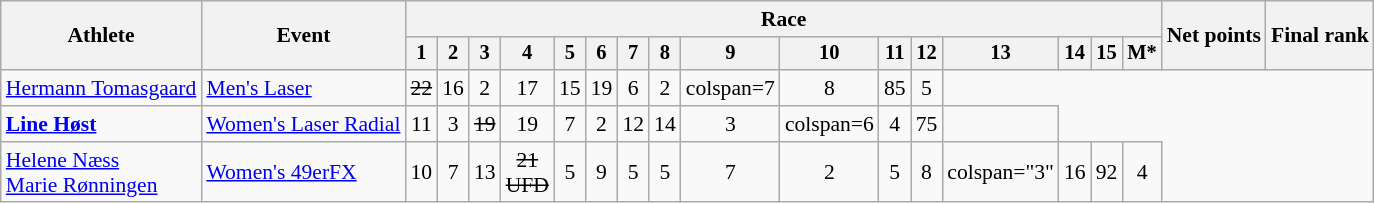<table class="wikitable" style="font-size:90%">
<tr>
<th rowspan="2">Athlete</th>
<th rowspan="2">Event</th>
<th colspan=16>Race</th>
<th rowspan=2>Net points</th>
<th rowspan=2>Final rank</th>
</tr>
<tr style="font-size:95%">
<th>1</th>
<th>2</th>
<th>3</th>
<th>4</th>
<th>5</th>
<th>6</th>
<th>7</th>
<th>8</th>
<th>9</th>
<th>10</th>
<th>11</th>
<th>12</th>
<th>13</th>
<th>14</th>
<th>15</th>
<th>M*</th>
</tr>
<tr align=center>
<td align=left><a href='#'>Hermann Tomasgaard</a></td>
<td align=left><a href='#'>Men's Laser</a></td>
<td><s>22</s></td>
<td>16</td>
<td>2</td>
<td>17</td>
<td>15</td>
<td>19</td>
<td>6</td>
<td>2</td>
<td>colspan=7 </td>
<td>8</td>
<td>85</td>
<td>5</td>
</tr>
<tr align=center>
<td align=left><strong><a href='#'>Line Høst</a></strong></td>
<td align=left><a href='#'>Women's Laser Radial</a></td>
<td>11</td>
<td>3</td>
<td><s>19</s></td>
<td>19</td>
<td>7</td>
<td>2</td>
<td>12</td>
<td>14</td>
<td>3</td>
<td>colspan=6 </td>
<td>4</td>
<td>75</td>
<td></td>
</tr>
<tr align=center>
<td align=left><a href='#'>Helene Næss</a><br><a href='#'>Marie Rønningen</a></td>
<td align=left><a href='#'>Women's 49erFX</a></td>
<td>10</td>
<td>7</td>
<td>13</td>
<td><s>21<br>UFD</s></td>
<td>5</td>
<td>9</td>
<td>5</td>
<td>5</td>
<td>7</td>
<td>2</td>
<td>5</td>
<td>8</td>
<td>colspan="3" </td>
<td>16</td>
<td>92</td>
<td>4</td>
</tr>
</table>
